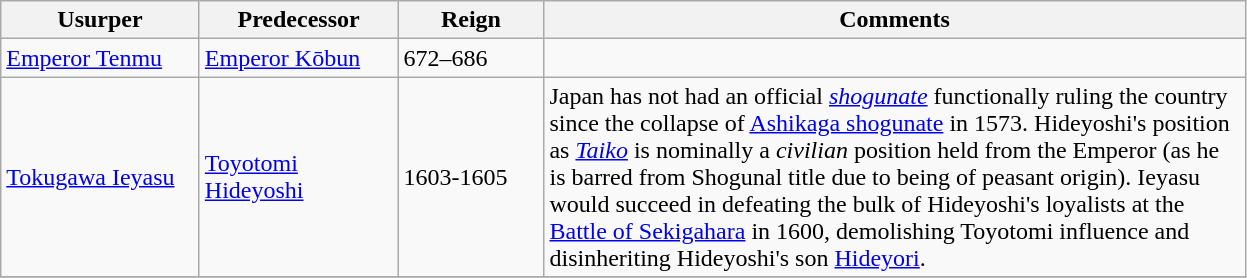<table class="wikitable">
<tr>
<th width="125">Usurper</th>
<th width="125">Predecessor</th>
<th width="90">Reign</th>
<th width="460">Comments</th>
</tr>
<tr>
<td><a href='#'>Emperor Tenmu</a></td>
<td><a href='#'>Emperor Kōbun</a></td>
<td>672–686</td>
<td></td>
</tr>
<tr>
<td><a href='#'>Tokugawa Ieyasu</a></td>
<td><a href='#'>Toyotomi Hideyoshi</a></td>
<td>1603-1605</td>
<td>Japan has not had an official <em><a href='#'>shogunate</a></em> functionally ruling the country since the collapse of <a href='#'>Ashikaga shogunate</a> in 1573. Hideyoshi's position as <em><a href='#'>Taiko</a></em> is nominally a <em>civilian</em> position held from the Emperor (as he is barred from Shogunal title due to being of peasant origin). Ieyasu would succeed in defeating the bulk of Hideyoshi's loyalists at the <a href='#'>Battle of Sekigahara</a> in 1600, demolishing Toyotomi influence and disinheriting Hideyoshi's son <a href='#'>Hideyori</a>.</td>
</tr>
<tr>
</tr>
</table>
